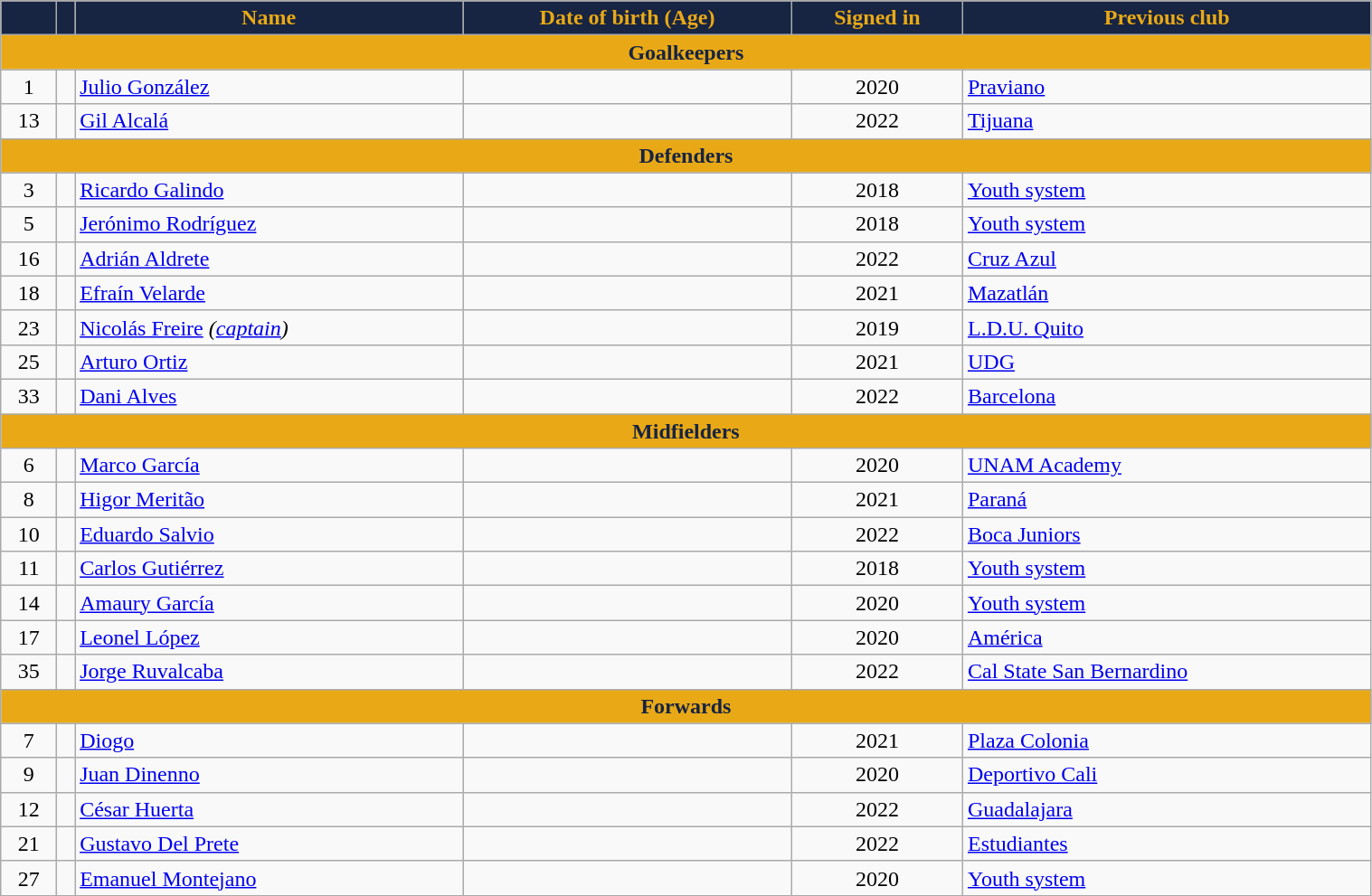<table class="wikitable" style="text-align:center; font-size:100%;width:80%;">
<tr>
<th style="background:#172442; color:#E9A916; text-align:center;"></th>
<th style="background:#172442; color:#E9A916; text-align:center;"></th>
<th style="background:#172442; color:#E9A916; text-align:center;">Name</th>
<th style="background:#172442; color:#E9A916; text-align:center;">Date of birth (Age)</th>
<th style="background:#172442; color:#E9A916; text-align:center;">Signed in</th>
<th style="background:#172442; color:#E9A916; text-align:center;">Previous club</th>
</tr>
<tr>
<th colspan="6" style="background:#E9A916; color:#172442; text-align:center;">Goalkeepers</th>
</tr>
<tr>
<td>1</td>
<td></td>
<td align=left><a href='#'>Julio González</a></td>
<td></td>
<td>2020</td>
<td align=left> <a href='#'>Praviano</a></td>
</tr>
<tr>
<td>13</td>
<td></td>
<td align=left><a href='#'>Gil Alcalá</a></td>
<td></td>
<td>2022</td>
<td align=left> <a href='#'>Tijuana</a></td>
</tr>
<tr>
<th colspan="6" style="background:#E9A916; color:#172442; text-align:center;">Defenders</th>
</tr>
<tr>
<td>3</td>
<td></td>
<td align=left><a href='#'>Ricardo Galindo</a></td>
<td></td>
<td>2018</td>
<td align=left> <a href='#'>Youth system</a></td>
</tr>
<tr>
<td>5</td>
<td></td>
<td align=left><a href='#'>Jerónimo Rodríguez</a></td>
<td></td>
<td>2018</td>
<td align=left> <a href='#'>Youth system</a></td>
</tr>
<tr>
<td>16</td>
<td></td>
<td align=left><a href='#'>Adrián Aldrete</a></td>
<td></td>
<td>2022</td>
<td align=left> <a href='#'>Cruz Azul</a></td>
</tr>
<tr>
<td>18</td>
<td></td>
<td align=left><a href='#'>Efraín Velarde</a></td>
<td></td>
<td>2021</td>
<td align=left> <a href='#'>Mazatlán</a></td>
</tr>
<tr>
<td>23</td>
<td></td>
<td align=left><a href='#'>Nicolás Freire</a> <em>(<a href='#'>captain</a>)</em></td>
<td></td>
<td>2019</td>
<td align=left> <a href='#'>L.D.U. Quito</a></td>
</tr>
<tr>
<td>25</td>
<td></td>
<td align=left><a href='#'>Arturo Ortiz</a></td>
<td></td>
<td>2021</td>
<td align=left> <a href='#'>UDG</a></td>
</tr>
<tr>
<td>33</td>
<td></td>
<td align=left><a href='#'>Dani Alves</a></td>
<td></td>
<td>2022</td>
<td align=left> <a href='#'>Barcelona</a></td>
</tr>
<tr>
<th colspan="6" style="background:#E9A916; color:#172442; text-align:center;">Midfielders</th>
</tr>
<tr>
<td>6</td>
<td></td>
<td align=left><a href='#'>Marco García</a></td>
<td></td>
<td>2020</td>
<td align=left> <a href='#'>UNAM Academy</a></td>
</tr>
<tr>
<td>8</td>
<td></td>
<td align=left><a href='#'>Higor Meritão</a></td>
<td></td>
<td>2021</td>
<td align=left> <a href='#'>Paraná</a></td>
</tr>
<tr>
<td>10</td>
<td></td>
<td align=left><a href='#'>Eduardo Salvio</a></td>
<td></td>
<td>2022</td>
<td align=left> <a href='#'>Boca Juniors</a></td>
</tr>
<tr>
<td>11</td>
<td></td>
<td align=left><a href='#'>Carlos Gutiérrez</a></td>
<td></td>
<td>2018</td>
<td align=left> <a href='#'>Youth system</a></td>
</tr>
<tr>
<td>14</td>
<td></td>
<td align=left><a href='#'>Amaury García</a></td>
<td></td>
<td>2020</td>
<td align=left> <a href='#'>Youth system</a></td>
</tr>
<tr>
<td>17</td>
<td></td>
<td align=left><a href='#'>Leonel López</a></td>
<td></td>
<td>2020</td>
<td align=left> <a href='#'>América</a></td>
</tr>
<tr>
<td>35</td>
<td></td>
<td align=left><a href='#'>Jorge Ruvalcaba</a></td>
<td></td>
<td>2022</td>
<td align=left> <a href='#'>Cal State San Bernardino</a></td>
</tr>
<tr>
<th colspan="6" style="background:#E9A916; color:#172442; text-align:center;">Forwards</th>
</tr>
<tr>
<td>7</td>
<td></td>
<td align=left><a href='#'>Diogo</a></td>
<td></td>
<td>2021</td>
<td align=left> <a href='#'>Plaza Colonia</a></td>
</tr>
<tr>
<td>9</td>
<td></td>
<td align=left><a href='#'>Juan Dinenno</a></td>
<td></td>
<td>2020</td>
<td align=left> <a href='#'>Deportivo Cali</a></td>
</tr>
<tr>
<td>12</td>
<td></td>
<td align=left><a href='#'>César Huerta</a></td>
<td></td>
<td>2022</td>
<td align=left> <a href='#'>Guadalajara</a></td>
</tr>
<tr>
<td>21</td>
<td></td>
<td align=left><a href='#'>Gustavo Del Prete</a></td>
<td></td>
<td>2022</td>
<td align=left> <a href='#'>Estudiantes</a></td>
</tr>
<tr>
<td>27</td>
<td></td>
<td align=left><a href='#'>Emanuel Montejano</a></td>
<td></td>
<td>2020</td>
<td align=left> <a href='#'>Youth system</a></td>
</tr>
<tr>
</tr>
</table>
